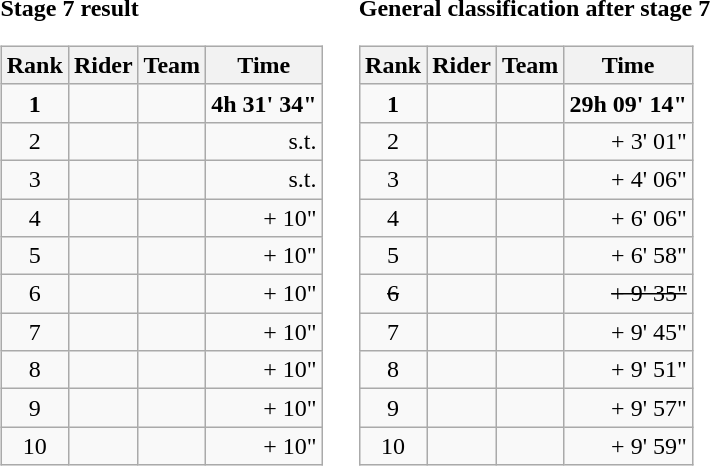<table>
<tr>
<td><strong>Stage 7 result</strong><br><table class="wikitable">
<tr>
<th scope="col">Rank</th>
<th scope="col">Rider</th>
<th scope="col">Team</th>
<th scope="col">Time</th>
</tr>
<tr>
<td style="text-align:center;"><strong>1</strong></td>
<td><strong></strong></td>
<td><strong></strong></td>
<td style="text-align:right;"><strong>4h 31' 34"</strong></td>
</tr>
<tr>
<td style="text-align:center;">2</td>
<td></td>
<td></td>
<td style="text-align:right;">s.t.</td>
</tr>
<tr>
<td style="text-align:center;">3</td>
<td></td>
<td></td>
<td style="text-align:right;">s.t.</td>
</tr>
<tr>
<td style="text-align:center;">4</td>
<td></td>
<td></td>
<td style="text-align:right;">+ 10"</td>
</tr>
<tr>
<td style="text-align:center;">5</td>
<td></td>
<td></td>
<td style="text-align:right;">+ 10"</td>
</tr>
<tr>
<td style="text-align:center;">6</td>
<td></td>
<td></td>
<td style="text-align:right;">+ 10"</td>
</tr>
<tr>
<td style="text-align:center;">7</td>
<td> </td>
<td></td>
<td style="text-align:right;">+ 10"</td>
</tr>
<tr>
<td style="text-align:center;">8</td>
<td></td>
<td></td>
<td style="text-align:right;">+ 10"</td>
</tr>
<tr>
<td style="text-align:center;">9</td>
<td></td>
<td></td>
<td style="text-align:right;">+ 10"</td>
</tr>
<tr>
<td style="text-align:center;">10</td>
<td> </td>
<td></td>
<td style="text-align:right;">+ 10"</td>
</tr>
</table>
</td>
<td></td>
<td><strong>General classification after stage 7</strong><br><table class="wikitable">
<tr>
<th>Rank</th>
<th>Rider</th>
<th>Team</th>
<th>Time</th>
</tr>
<tr>
<td style="text-align:center;"><strong>1</strong></td>
<td><strong></strong>  </td>
<td><strong></strong></td>
<td style="text-align:right;"><strong>29h 09' 14"</strong></td>
</tr>
<tr>
<td style="text-align:center;">2</td>
<td> </td>
<td></td>
<td style="text-align:right;">+ 3' 01"</td>
</tr>
<tr>
<td style="text-align:center;">3</td>
<td></td>
<td></td>
<td style="text-align:right;">+ 4' 06"</td>
</tr>
<tr>
<td style="text-align:center;">4</td>
<td></td>
<td></td>
<td style="text-align:right;">+ 6' 06"</td>
</tr>
<tr>
<td style="text-align:center;">5</td>
<td> </td>
<td></td>
<td style="text-align:right;">+ 6' 58"</td>
</tr>
<tr>
<td style="text-align:center;"><del>6</del></td>
<td><del></del></td>
<td><del></del></td>
<td style="text-align:right;"><del>+ 9' 35"</del></td>
</tr>
<tr>
<td style="text-align:center;">7</td>
<td></td>
<td></td>
<td style="text-align:right;">+ 9' 45"</td>
</tr>
<tr>
<td style="text-align:center;">8</td>
<td></td>
<td></td>
<td style="text-align:right;">+ 9' 51"</td>
</tr>
<tr>
<td style="text-align:center;">9</td>
<td></td>
<td></td>
<td style="text-align:right;">+ 9' 57"</td>
</tr>
<tr>
<td style="text-align:center;">10</td>
<td></td>
<td></td>
<td style="text-align:right;">+ 9' 59"</td>
</tr>
</table>
</td>
</tr>
</table>
